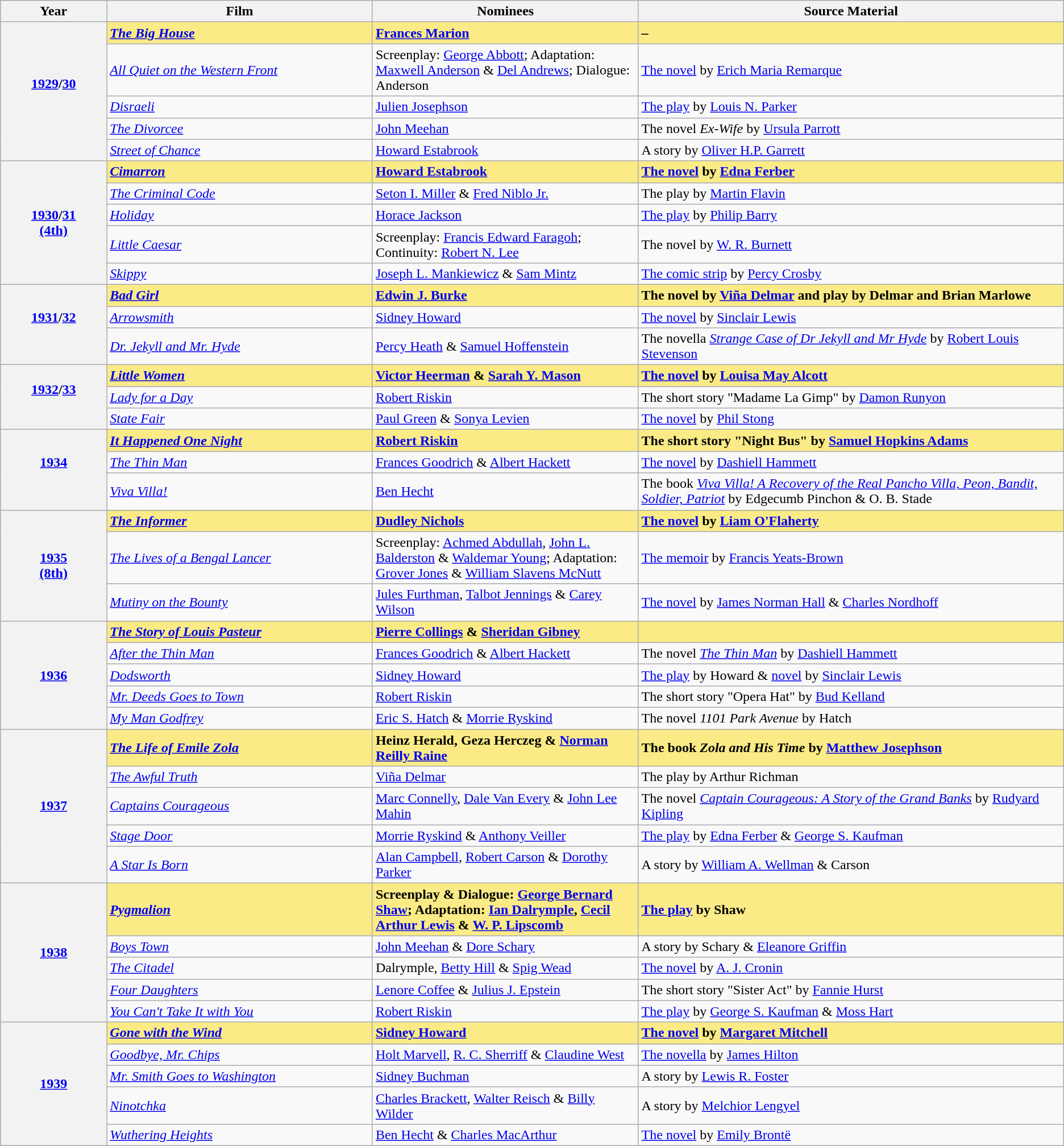<table class="wikitable">
<tr>
<th width="10%">Year</th>
<th width="25%">Film</th>
<th width="25%">Nominees</th>
<th width="40%">Source Material</th>
</tr>
<tr style="background:#FAEB86">
<th rowspan="5"><a href='#'>1929</a>/<a href='#'>30</a><br><br></th>
<td><strong><em><a href='#'>The Big House</a></em></strong></td>
<td><strong><a href='#'>Frances Marion</a></strong></td>
<td><strong>– </strong></td>
</tr>
<tr>
<td><em><a href='#'>All Quiet on the Western Front</a></em></td>
<td>Screenplay: <a href='#'>George Abbott</a>; Adaptation: <a href='#'>Maxwell Anderson</a> & <a href='#'>Del Andrews</a>; Dialogue: Anderson</td>
<td><a href='#'>The novel</a> by <a href='#'>Erich Maria Remarque</a></td>
</tr>
<tr>
<td><em><a href='#'>Disraeli</a></em></td>
<td><a href='#'>Julien Josephson</a></td>
<td><a href='#'>The play</a> by <a href='#'>Louis N. Parker</a></td>
</tr>
<tr>
<td><em><a href='#'>The Divorcee</a></em></td>
<td><a href='#'>John Meehan</a></td>
<td>The novel <em>Ex-Wife</em> by <a href='#'>Ursula Parrott</a></td>
</tr>
<tr>
<td><em><a href='#'>Street of Chance</a></em></td>
<td><a href='#'>Howard Estabrook</a></td>
<td>A story by <a href='#'>Oliver H.P. Garrett</a></td>
</tr>
<tr style="background:#FAEB86">
<th rowspan="5"><a href='#'>1930</a>/<a href='#'>31</a><br><a href='#'>(4th)</a><br></th>
<td><strong><em><a href='#'>Cimarron</a></em></strong></td>
<td><strong><a href='#'>Howard Estabrook</a></strong></td>
<td><strong><a href='#'>The novel</a> by <a href='#'>Edna Ferber</a></strong></td>
</tr>
<tr>
<td><em><a href='#'>The Criminal Code</a></em></td>
<td><a href='#'>Seton I. Miller</a> & <a href='#'>Fred Niblo Jr.</a></td>
<td>The play by <a href='#'>Martin Flavin</a></td>
</tr>
<tr>
<td><em><a href='#'>Holiday</a></em></td>
<td><a href='#'>Horace Jackson</a></td>
<td><a href='#'>The play</a> by <a href='#'>Philip Barry</a></td>
</tr>
<tr>
<td><em><a href='#'>Little Caesar</a></em></td>
<td>Screenplay: <a href='#'>Francis Edward Faragoh</a>; Continuity: <a href='#'>Robert N. Lee</a></td>
<td>The novel by <a href='#'>W. R. Burnett</a></td>
</tr>
<tr>
<td><em><a href='#'>Skippy</a></em></td>
<td><a href='#'>Joseph L. Mankiewicz</a> & <a href='#'>Sam Mintz</a></td>
<td><a href='#'>The comic strip</a> by <a href='#'>Percy Crosby</a></td>
</tr>
<tr style="background:#FAEB86">
<th rowspan="3"><a href='#'>1931</a>/<a href='#'>32</a><br><br></th>
<td><strong><em><a href='#'>Bad Girl</a></em></strong></td>
<td><strong><a href='#'>Edwin J. Burke</a></strong></td>
<td><strong>The novel by <a href='#'>Viña Delmar</a> and play by Delmar and Brian Marlowe</strong></td>
</tr>
<tr>
<td><em><a href='#'>Arrowsmith</a></em></td>
<td><a href='#'>Sidney Howard</a></td>
<td><a href='#'>The novel</a> by <a href='#'>Sinclair Lewis</a></td>
</tr>
<tr>
<td><em><a href='#'>Dr. Jekyll and Mr. Hyde</a></em></td>
<td><a href='#'>Percy Heath</a> & <a href='#'>Samuel Hoffenstein</a></td>
<td>The novella <em><a href='#'>Strange Case of Dr Jekyll and Mr Hyde</a></em> by <a href='#'>Robert Louis Stevenson</a></td>
</tr>
<tr style="background:#FAEB86">
<th rowspan="3"><a href='#'>1932</a>/<a href='#'>33</a><br> <br></th>
<td><strong><em><a href='#'>Little Women</a></em></strong></td>
<td><strong><a href='#'>Victor Heerman</a> & <a href='#'>Sarah Y. Mason</a></strong></td>
<td><strong><a href='#'>The novel</a> by <a href='#'>Louisa May Alcott</a></strong></td>
</tr>
<tr>
<td><em><a href='#'>Lady for a Day</a></em></td>
<td><a href='#'>Robert Riskin</a></td>
<td>The short story "Madame La Gimp" by <a href='#'>Damon Runyon</a></td>
</tr>
<tr>
<td><em><a href='#'>State Fair</a></em></td>
<td><a href='#'>Paul Green</a> & <a href='#'>Sonya Levien</a></td>
<td><a href='#'>The novel</a> by <a href='#'>Phil Stong</a></td>
</tr>
<tr style="background:#FAEB86">
<th rowspan="3"><a href='#'>1934</a><br> <br></th>
<td><strong><em><a href='#'>It Happened One Night</a></em></strong></td>
<td><strong><a href='#'>Robert Riskin</a></strong></td>
<td><strong>The short story "Night Bus" by <a href='#'>Samuel Hopkins Adams</a></strong></td>
</tr>
<tr>
<td><em><a href='#'>The Thin Man</a></em></td>
<td><a href='#'>Frances Goodrich</a> & <a href='#'>Albert Hackett</a></td>
<td><a href='#'>The novel</a> by <a href='#'>Dashiell Hammett</a></td>
</tr>
<tr>
<td><em><a href='#'>Viva Villa!</a></em></td>
<td><a href='#'>Ben Hecht</a></td>
<td>The book <em><a href='#'>Viva Villa! A Recovery of the Real Pancho Villa, Peon, Bandit, Soldier, Patriot</a></em> by Edgecumb Pinchon & O. B. Stade</td>
</tr>
<tr style="background:#FAEB86">
<th rowspan="3"><a href='#'>1935</a><br><a href='#'>(8th)</a> <br></th>
<td><strong><em><a href='#'>The Informer</a></em></strong></td>
<td><strong><a href='#'>Dudley Nichols</a></strong></td>
<td><strong><a href='#'>The novel</a> by <a href='#'>Liam O'Flaherty</a></strong></td>
</tr>
<tr>
<td><em><a href='#'>The Lives of a Bengal Lancer</a></em></td>
<td>Screenplay: <a href='#'>Achmed Abdullah</a>, <a href='#'>John L. Balderston</a> & <a href='#'>Waldemar Young</a>; Adaptation: <a href='#'>Grover Jones</a> & <a href='#'>William Slavens McNutt</a></td>
<td><a href='#'>The memoir</a> by <a href='#'>Francis Yeats-Brown</a></td>
</tr>
<tr>
<td><em><a href='#'>Mutiny on the Bounty</a></em></td>
<td><a href='#'>Jules Furthman</a>, <a href='#'>Talbot Jennings</a> & <a href='#'>Carey Wilson</a></td>
<td><a href='#'>The novel</a> by <a href='#'>James Norman Hall</a> & <a href='#'>Charles Nordhoff</a></td>
</tr>
<tr style="background:#FAEB86">
<th rowspan="5"><a href='#'>1936</a><br></th>
<td><strong><em><a href='#'>The Story of Louis Pasteur</a></em></strong></td>
<td><strong><a href='#'>Pierre Collings</a> & <a href='#'>Sheridan Gibney</a></strong></td>
<td><strong></strong></td>
</tr>
<tr>
<td><em><a href='#'>After the Thin Man</a></em></td>
<td><a href='#'>Frances Goodrich</a> & <a href='#'>Albert Hackett</a></td>
<td>The novel <em><a href='#'>The Thin Man</a></em> by <a href='#'>Dashiell Hammett</a></td>
</tr>
<tr>
<td><em><a href='#'>Dodsworth</a></em></td>
<td><a href='#'>Sidney Howard</a></td>
<td><a href='#'>The play</a> by Howard & <a href='#'>novel</a> by <a href='#'>Sinclair Lewis</a></td>
</tr>
<tr>
<td><em><a href='#'>Mr. Deeds Goes to Town</a></em></td>
<td><a href='#'>Robert Riskin</a></td>
<td>The short story "Opera Hat" by <a href='#'>Bud Kelland</a></td>
</tr>
<tr>
<td><em><a href='#'>My Man Godfrey</a></em></td>
<td><a href='#'>Eric S. Hatch</a> & <a href='#'>Morrie Ryskind</a></td>
<td>The novel <em>1101 Park Avenue</em> by Hatch</td>
</tr>
<tr style="background:#FAEB86">
<th rowspan="5"><a href='#'>1937</a><br></th>
<td><strong><em><a href='#'>The Life of Emile Zola</a></em></strong></td>
<td><strong>Heinz Herald, Geza Herczeg & <a href='#'>Norman Reilly Raine</a></strong></td>
<td><strong>The book <em>Zola and His Time</em> by <a href='#'>Matthew Josephson</a></strong></td>
</tr>
<tr>
<td><em><a href='#'>The Awful Truth</a></em></td>
<td><a href='#'>Viña Delmar</a></td>
<td>The play by Arthur Richman</td>
</tr>
<tr>
<td><em><a href='#'>Captains Courageous</a></em></td>
<td><a href='#'>Marc Connelly</a>, <a href='#'>Dale Van Every</a> & <a href='#'>John Lee Mahin</a></td>
<td>The novel <em><a href='#'>Captain Courageous: A Story of the Grand Banks</a></em> by <a href='#'>Rudyard Kipling</a></td>
</tr>
<tr>
<td><em><a href='#'>Stage Door</a></em></td>
<td><a href='#'>Morrie Ryskind</a> & <a href='#'>Anthony Veiller</a></td>
<td><a href='#'>The play</a> by <a href='#'>Edna Ferber</a> & <a href='#'>George S. Kaufman</a></td>
</tr>
<tr>
<td><em><a href='#'>A Star Is Born</a></em></td>
<td><a href='#'>Alan Campbell</a>, <a href='#'>Robert Carson</a> & <a href='#'>Dorothy Parker</a></td>
<td>A story by <a href='#'>William A. Wellman</a> & Carson</td>
</tr>
<tr style="background:#FAEB86">
<th rowspan="5"><a href='#'>1938</a><br></th>
<td><strong><em><a href='#'>Pygmalion</a></em></strong></td>
<td><strong>Screenplay & Dialogue: <a href='#'>George Bernard Shaw</a>; Adaptation: <a href='#'>Ian Dalrymple</a>, <a href='#'>Cecil Arthur Lewis</a> & <a href='#'>W. P. Lipscomb</a></strong></td>
<td><strong><a href='#'>The play</a> by Shaw</strong></td>
</tr>
<tr>
<td><em><a href='#'>Boys Town</a></em></td>
<td><a href='#'>John Meehan</a> & <a href='#'>Dore Schary</a></td>
<td>A story by Schary & <a href='#'>Eleanore Griffin</a></td>
</tr>
<tr>
<td><em><a href='#'>The Citadel</a></em></td>
<td>Dalrymple, <a href='#'>Betty Hill</a> & <a href='#'>Spig Wead</a></td>
<td><a href='#'>The novel</a> by <a href='#'>A. J. Cronin</a></td>
</tr>
<tr>
<td><em><a href='#'>Four Daughters</a></em></td>
<td><a href='#'>Lenore Coffee</a> & <a href='#'>Julius J. Epstein</a></td>
<td>The short story "Sister Act" by <a href='#'>Fannie Hurst</a></td>
</tr>
<tr>
<td><em><a href='#'>You Can't Take It with You</a></em></td>
<td><a href='#'>Robert Riskin</a></td>
<td><a href='#'>The play</a> by <a href='#'>George S. Kaufman</a> & <a href='#'>Moss Hart</a></td>
</tr>
<tr style="background:#FAEB86">
<th rowspan="5"><a href='#'>1939</a><br></th>
<td><strong><em><a href='#'>Gone with the Wind</a></em></strong></td>
<td><strong><a href='#'>Sidney Howard</a> </strong></td>
<td><strong><a href='#'>The novel</a> by <a href='#'>Margaret Mitchell</a></strong></td>
</tr>
<tr>
<td><em><a href='#'>Goodbye, Mr. Chips</a></em></td>
<td><a href='#'>Holt Marvell</a>, <a href='#'>R. C. Sherriff</a> & <a href='#'>Claudine West</a></td>
<td><a href='#'>The novella</a> by <a href='#'>James Hilton</a></td>
</tr>
<tr>
<td><em><a href='#'>Mr. Smith Goes to Washington</a></em></td>
<td><a href='#'>Sidney Buchman</a></td>
<td>A story by <a href='#'>Lewis R. Foster</a></td>
</tr>
<tr>
<td><em><a href='#'>Ninotchka</a></em></td>
<td><a href='#'>Charles Brackett</a>, <a href='#'>Walter Reisch</a> & <a href='#'>Billy Wilder</a></td>
<td>A story by <a href='#'>Melchior Lengyel</a></td>
</tr>
<tr>
<td><em><a href='#'>Wuthering Heights</a></em></td>
<td><a href='#'>Ben Hecht</a> & <a href='#'>Charles MacArthur</a></td>
<td><a href='#'>The novel</a> by <a href='#'>Emily Brontë</a></td>
</tr>
</table>
